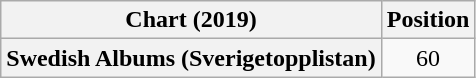<table class="wikitable plainrowheaders" style="text-align:center">
<tr>
<th scope="col">Chart (2019)</th>
<th scope="col">Position</th>
</tr>
<tr>
<th scope="row">Swedish Albums (Sverigetopplistan)</th>
<td>60</td>
</tr>
</table>
